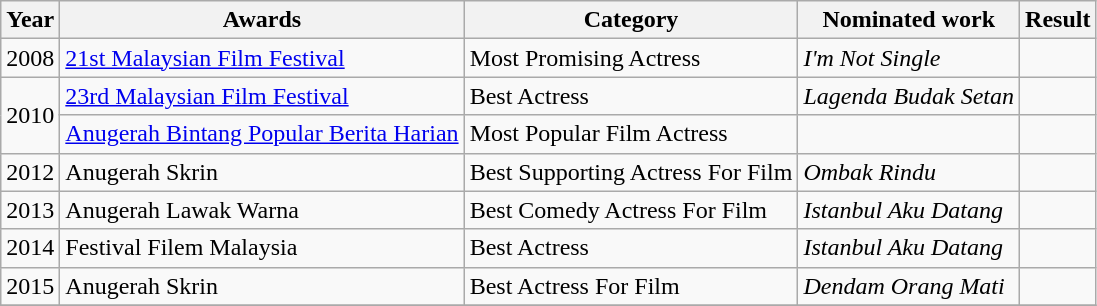<table class="wikitable">
<tr>
<th>Year</th>
<th>Awards</th>
<th>Category</th>
<th>Nominated work</th>
<th>Result</th>
</tr>
<tr>
<td>2008</td>
<td><a href='#'>21st Malaysian Film Festival</a></td>
<td>Most Promising Actress</td>
<td><em>I'm Not Single</em></td>
<td></td>
</tr>
<tr>
<td rowspan="2">2010</td>
<td><a href='#'>23rd Malaysian Film Festival</a></td>
<td>Best Actress</td>
<td><em>Lagenda Budak Setan</em></td>
<td></td>
</tr>
<tr>
<td><a href='#'>Anugerah Bintang Popular Berita Harian</a></td>
<td>Most Popular Film Actress</td>
<td></td>
<td></td>
</tr>
<tr>
<td>2012</td>
<td>Anugerah Skrin</td>
<td>Best Supporting Actress For Film</td>
<td><em>Ombak Rindu</em></td>
<td></td>
</tr>
<tr>
<td>2013</td>
<td>Anugerah Lawak Warna</td>
<td>Best Comedy Actress For Film</td>
<td><em>Istanbul Aku Datang</em></td>
<td></td>
</tr>
<tr>
<td>2014</td>
<td>Festival Filem Malaysia</td>
<td>Best Actress</td>
<td><em>Istanbul Aku Datang</em></td>
<td></td>
</tr>
<tr>
<td>2015</td>
<td>Anugerah Skrin</td>
<td>Best Actress For Film</td>
<td><em>Dendam Orang Mati</em></td>
<td></td>
</tr>
<tr>
</tr>
</table>
